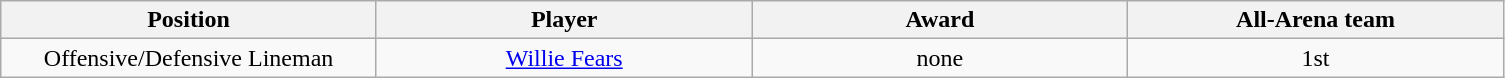<table class="wikitable sortable">
<tr>
<th bgcolor="#DDDDFF" width="20%">Position</th>
<th bgcolor="#DDDDFF" width="20%">Player</th>
<th bgcolor="#DDDDFF" width="20%">Award</th>
<th bgcolor="#DDDDFF" width="20%">All-Arena team</th>
</tr>
<tr align="center">
<td>Offensive/Defensive Lineman</td>
<td><a href='#'>Willie Fears</a></td>
<td>none</td>
<td>1st</td>
</tr>
</table>
